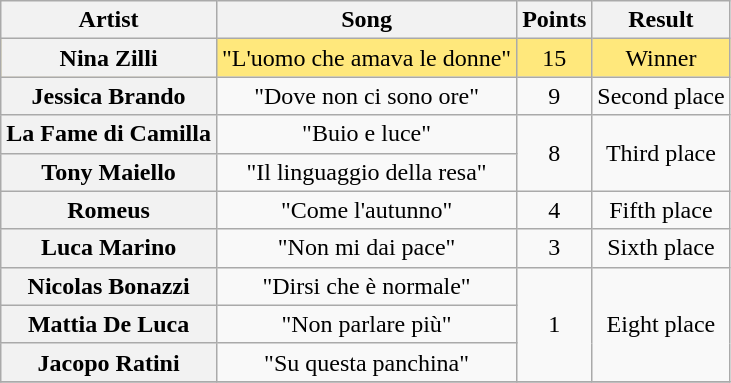<table class="wikitable plainrowheaders" style="text-align:center">
<tr>
<th scope="col">Artist</th>
<th scope="col">Song</th>
<th scope="col">Points</th>
<th scope="col">Result</th>
</tr>
<tr style="background:#ffe87c;">
<th scope="row">Nina Zilli</th>
<td>"L'uomo che amava le donne"</td>
<td>15</td>
<td>Winner</td>
</tr>
<tr>
<th scope="row">Jessica Brando</th>
<td>"Dove non ci sono ore"</td>
<td>9</td>
<td>Second place</td>
</tr>
<tr>
<th scope="row">La Fame di Camilla</th>
<td>"Buio e luce"</td>
<td rowspan="2">8</td>
<td rowspan="2">Third place</td>
</tr>
<tr>
<th scope="row">Tony Maiello</th>
<td>"Il linguaggio della resa"</td>
</tr>
<tr>
<th scope="row">Romeus</th>
<td>"Come l'autunno"</td>
<td>4</td>
<td>Fifth place</td>
</tr>
<tr>
<th scope="row">Luca Marino</th>
<td>"Non mi dai pace"</td>
<td>3</td>
<td>Sixth place</td>
</tr>
<tr>
<th scope="row">Nicolas Bonazzi</th>
<td>"Dirsi che è normale"</td>
<td rowspan="3">1</td>
<td rowspan="3">Eight place</td>
</tr>
<tr>
<th scope="row">Mattia De Luca</th>
<td>"Non parlare più"</td>
</tr>
<tr>
<th scope="row">Jacopo Ratini</th>
<td>"Su questa panchina"</td>
</tr>
<tr>
</tr>
</table>
